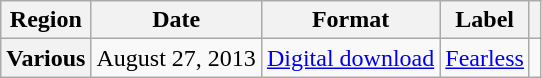<table class="wikitable plainrowheaders">
<tr>
<th scope="col">Region</th>
<th scope="col">Date</th>
<th scope="col">Format</th>
<th scope="col">Label</th>
<th scope="col"></th>
</tr>
<tr>
<th scope="row">Various</th>
<td>August 27, 2013</td>
<td><a href='#'>Digital download</a></td>
<td><a href='#'>Fearless</a></td>
<td align="center"></td>
</tr>
</table>
